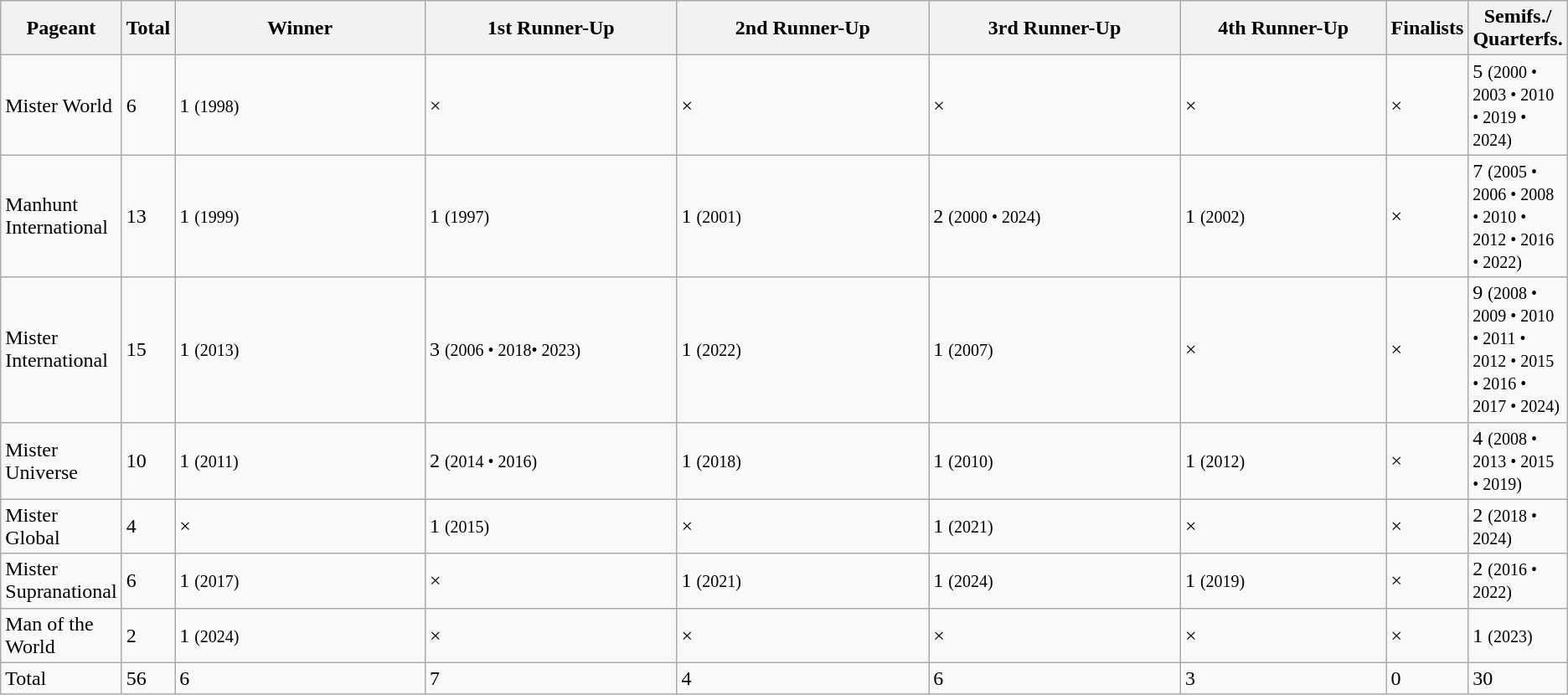<table class="wikitable sortable">
<tr>
<th bgcolor="#CEF2E6" width="4%">Pageant</th>
<th>Total</th>
<th width="20%">Winner<br></th>
<th width="20%">1st Runner-Up<br></th>
<th width="20%">2nd Runner-Up<br></th>
<th width="20%">3rd Runner-Up<br></th>
<th width="20%">4th Runner-Up<br></th>
<th width="40%">Finalists<br></th>
<th width="40%">Semifs./ Quarterfs.<br></th>
</tr>
<tr>
<td>Mister World</td>
<td>6</td>
<td>1 <small>(1998)</small></td>
<td>×</td>
<td>×</td>
<td>×</td>
<td>×</td>
<td>×</td>
<td>5 <small>(2000 • 2003 • 2010 • 2019 • 2024)</small></td>
</tr>
<tr>
<td>Manhunt International</td>
<td>13</td>
<td>1 <small>(1999)</small></td>
<td>1 <small>(1997)</small></td>
<td>1 <small>(2001)</small></td>
<td>2 <small>(2000 • 2024)</small></td>
<td>1 <small>(2002)</small></td>
<td>×</td>
<td>7 <small>(2005 • 2006 • 2008 • 2010 • 2012 • 2016 • 2022)</small></td>
</tr>
<tr>
<td>Mister International</td>
<td>15</td>
<td>1 <small>(2013)</small></td>
<td>3 <small>(2006 • 2018• 2023)</small></td>
<td>1 <small>(2022)</small></td>
<td>1 <small>(2007)</small></td>
<td>×</td>
<td>×</td>
<td>9 <small>(2008 • 2009 • 2010 • 2011 • 2012 • 2015 • 2016 • 2017 • 2024)</small></td>
</tr>
<tr>
<td>Mister Universe</td>
<td>10</td>
<td>1 <small>(2011)</small></td>
<td>2 <small>(2014 • 2016)</small></td>
<td>1 <small>(2018)</small></td>
<td>1 <small>(2010)</small></td>
<td>1 <small>(2012)</small></td>
<td>×</td>
<td>4 <small>(2008 • 2013 • 2015 • 2019)</small></td>
</tr>
<tr>
<td>Mister Global</td>
<td>4</td>
<td>×</td>
<td>1 <small>(2015)</small></td>
<td>×</td>
<td>1 <small>(2021)</small></td>
<td>×</td>
<td>×</td>
<td>2 <small>(2018 • 2024)</small></td>
</tr>
<tr>
<td>Mister Supranational</td>
<td>6</td>
<td>1 <small>(2017)</small></td>
<td>×</td>
<td>1 <small>(2021)</small></td>
<td>1 <small>(2024)</small></td>
<td>1 <small>(2019)</small></td>
<td>×</td>
<td>2 <small>(2016 • 2022)</small></td>
</tr>
<tr>
<td>Man of the World</td>
<td>2</td>
<td>1 <small>(2024)</small></td>
<td>×</td>
<td>×</td>
<td>×</td>
<td>×</td>
<td>×</td>
<td>1 <small>(2023)</small></td>
</tr>
<tr>
<td>Total</td>
<td>56</td>
<td>6</td>
<td>7</td>
<td>4</td>
<td>6</td>
<td>3</td>
<td>0</td>
<td>30</td>
</tr>
</table>
